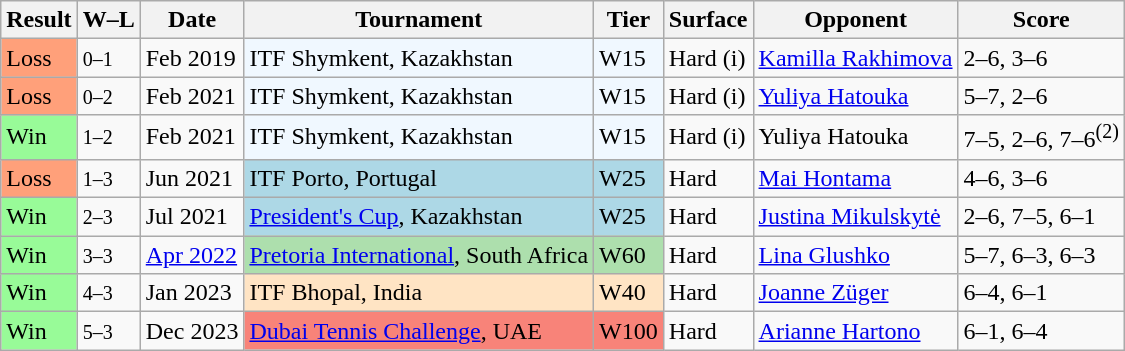<table class="sortable wikitable">
<tr>
<th>Result</th>
<th class="unsortable">W–L</th>
<th>Date</th>
<th>Tournament</th>
<th>Tier</th>
<th>Surface</th>
<th>Opponent</th>
<th class="unsortable">Score</th>
</tr>
<tr>
<td bgcolor="FFA07A">Loss</td>
<td><small>0–1</small></td>
<td>Feb 2019</td>
<td style="background:#f0f8ff;">ITF Shymkent, Kazakhstan</td>
<td style="background:#f0f8ff;">W15</td>
<td>Hard (i)</td>
<td> <a href='#'>Kamilla Rakhimova</a></td>
<td>2–6, 3–6</td>
</tr>
<tr>
<td bgcolor="FFA07A">Loss</td>
<td><small>0–2</small></td>
<td>Feb 2021</td>
<td style="background:#f0f8ff;">ITF Shymkent, Kazakhstan</td>
<td style="background:#f0f8ff;">W15</td>
<td>Hard (i)</td>
<td> <a href='#'>Yuliya Hatouka</a></td>
<td>5–7, 2–6</td>
</tr>
<tr>
<td style="background:#98fb98;">Win</td>
<td><small>1–2</small></td>
<td>Feb 2021</td>
<td style="background:#f0f8ff;">ITF Shymkent, Kazakhstan</td>
<td style="background:#f0f8ff;">W15</td>
<td>Hard (i)</td>
<td> Yuliya Hatouka</td>
<td>7–5, 2–6, 7–6<sup>(2)</sup></td>
</tr>
<tr>
<td bgcolor="FFA07A">Loss</td>
<td><small>1–3</small></td>
<td>Jun 2021</td>
<td style="background:lightblue;">ITF Porto, Portugal</td>
<td style="background:lightblue;">W25</td>
<td>Hard</td>
<td> <a href='#'>Mai Hontama</a></td>
<td>4–6, 3–6</td>
</tr>
<tr>
<td bgcolor="98FB98">Win</td>
<td><small>2–3</small></td>
<td>Jul 2021</td>
<td style="background:lightblue;"><a href='#'>President's Cup</a>, Kazakhstan</td>
<td style="background:lightblue;">W25</td>
<td>Hard</td>
<td> <a href='#'>Justina Mikulskytė</a></td>
<td>2–6, 7–5, 6–1</td>
</tr>
<tr>
<td style="background:#98fb98;">Win</td>
<td><small>3–3</small></td>
<td><a href='#'>Apr 2022</a></td>
<td style="background:#addfad;"><a href='#'>Pretoria International</a>, South Africa</td>
<td style="background:#addfad;">W60</td>
<td>Hard</td>
<td> <a href='#'>Lina Glushko</a></td>
<td>5–7, 6–3, 6–3</td>
</tr>
<tr>
<td style="background:#98fb98;">Win</td>
<td><small>4–3</small></td>
<td>Jan 2023</td>
<td style="background:#ffe4c4;">ITF Bhopal, India</td>
<td style="background:#ffe4c4;">W40</td>
<td>Hard</td>
<td> <a href='#'>Joanne Züger</a></td>
<td>6–4, 6–1</td>
</tr>
<tr>
<td style="background:#98fb98;">Win</td>
<td><small>5–3</small></td>
<td>Dec 2023</td>
<td style="background:#f88379;"><a href='#'>Dubai Tennis Challenge</a>, UAE</td>
<td style="background:#f88379;">W100</td>
<td>Hard</td>
<td> <a href='#'>Arianne Hartono</a></td>
<td>6–1, 6–4</td>
</tr>
</table>
